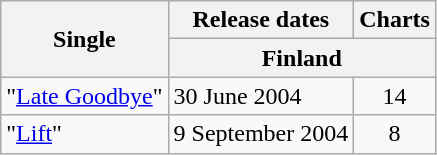<table class="wikitable">
<tr>
<th rowspan="2">Single</th>
<th>Release dates</th>
<th>Charts</th>
</tr>
<tr>
<th colspan="2">Finland</th>
</tr>
<tr>
<td>"<a href='#'>Late Goodbye</a>"</td>
<td>30 June 2004</td>
<td align="center">14</td>
</tr>
<tr>
<td>"<a href='#'>Lift</a>"</td>
<td>9 September 2004</td>
<td align="center">8</td>
</tr>
</table>
